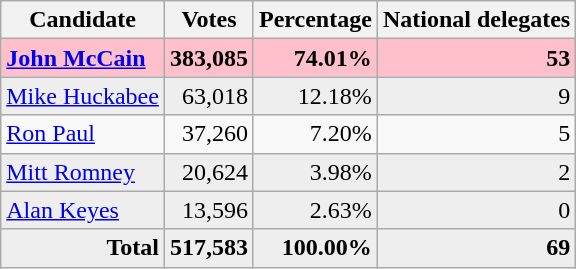<table class="wikitable" style="text-align:right;">
<tr>
<th>Candidate</th>
<th>Votes</th>
<th>Percentage</th>
<th>National delegates</th>
</tr>
<tr style="background:pink;">
<td style="text-align:left;"><strong><a href='#'>John McCain</a></strong></td>
<td><strong>383,085</strong></td>
<td><strong>74.01%</strong></td>
<td><strong>53</strong></td>
</tr>
<tr style="background:#eee;">
<td style="text-align:left;"><a href='#'>Mike Huckabee</a></td>
<td>63,018</td>
<td>12.18%</td>
<td>9</td>
</tr>
<tr>
<td style="text-align:left;"><a href='#'>Ron Paul</a></td>
<td>37,260</td>
<td>7.20%</td>
<td>5</td>
</tr>
<tr style="background:#eee;">
<td style="text-align:left;"><a href='#'>Mitt Romney</a></td>
<td>20,624</td>
<td>3.98%</td>
<td>2</td>
</tr>
<tr style="background:#eee;">
<td style="text-align:left;"><a href='#'>Alan Keyes</a></td>
<td>13,596</td>
<td>2.63%</td>
<td>0</td>
</tr>
<tr style="background:#eee;">
<td><strong>Total</strong></td>
<td><strong>517,583</strong></td>
<td><strong>100.00%</strong></td>
<td><strong>69</strong></td>
</tr>
</table>
